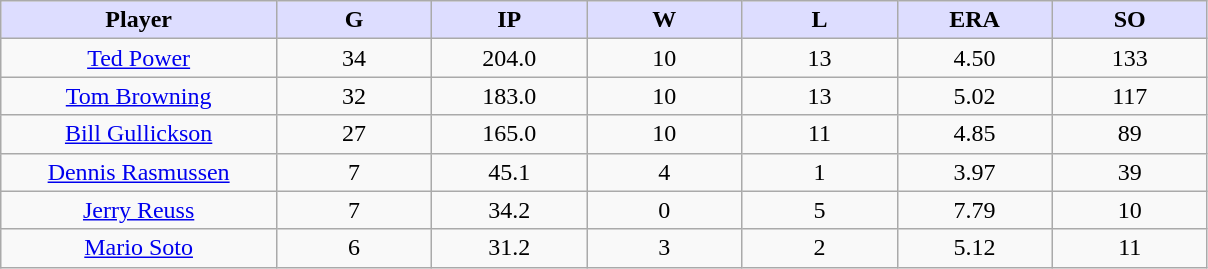<table class="wikitable sortable">
<tr>
<th style="background:#ddf; width:16%;">Player</th>
<th style="background:#ddf; width:9%;">G</th>
<th style="background:#ddf; width:9%;">IP</th>
<th style="background:#ddf; width:9%;">W</th>
<th style="background:#ddf; width:9%;">L</th>
<th style="background:#ddf; width:9%;">ERA</th>
<th style="background:#ddf; width:9%;">SO</th>
</tr>
<tr align="center">
<td><a href='#'>Ted Power</a></td>
<td>34</td>
<td>204.0</td>
<td>10</td>
<td>13</td>
<td>4.50</td>
<td>133</td>
</tr>
<tr align="center">
<td><a href='#'>Tom Browning</a></td>
<td>32</td>
<td>183.0</td>
<td>10</td>
<td>13</td>
<td>5.02</td>
<td>117</td>
</tr>
<tr align="center">
<td><a href='#'>Bill Gullickson</a></td>
<td>27</td>
<td>165.0</td>
<td>10</td>
<td>11</td>
<td>4.85</td>
<td>89</td>
</tr>
<tr align="center">
<td><a href='#'>Dennis Rasmussen</a></td>
<td>7</td>
<td>45.1</td>
<td>4</td>
<td>1</td>
<td>3.97</td>
<td>39</td>
</tr>
<tr align="center">
<td><a href='#'>Jerry Reuss</a></td>
<td>7</td>
<td>34.2</td>
<td>0</td>
<td>5</td>
<td>7.79</td>
<td>10</td>
</tr>
<tr align="center">
<td><a href='#'>Mario Soto</a></td>
<td>6</td>
<td>31.2</td>
<td>3</td>
<td>2</td>
<td>5.12</td>
<td>11</td>
</tr>
</table>
